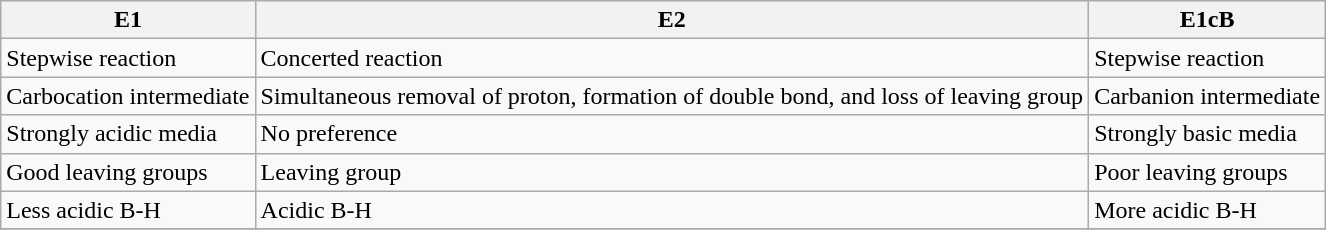<table class="wikitable">
<tr>
<th>E1</th>
<th>E2</th>
<th>E1cB</th>
</tr>
<tr>
<td>Stepwise reaction</td>
<td>Concerted reaction</td>
<td>Stepwise reaction</td>
</tr>
<tr>
<td>Carbocation intermediate</td>
<td>Simultaneous removal of proton, formation of double bond, and loss of leaving group</td>
<td>Carbanion intermediate</td>
</tr>
<tr>
<td>Strongly acidic media</td>
<td>No preference</td>
<td>Strongly basic media</td>
</tr>
<tr>
<td>Good leaving groups</td>
<td>Leaving group</td>
<td>Poor leaving groups</td>
</tr>
<tr>
<td>Less acidic B-H</td>
<td>Acidic B-H</td>
<td>More acidic B-H</td>
</tr>
<tr>
</tr>
</table>
